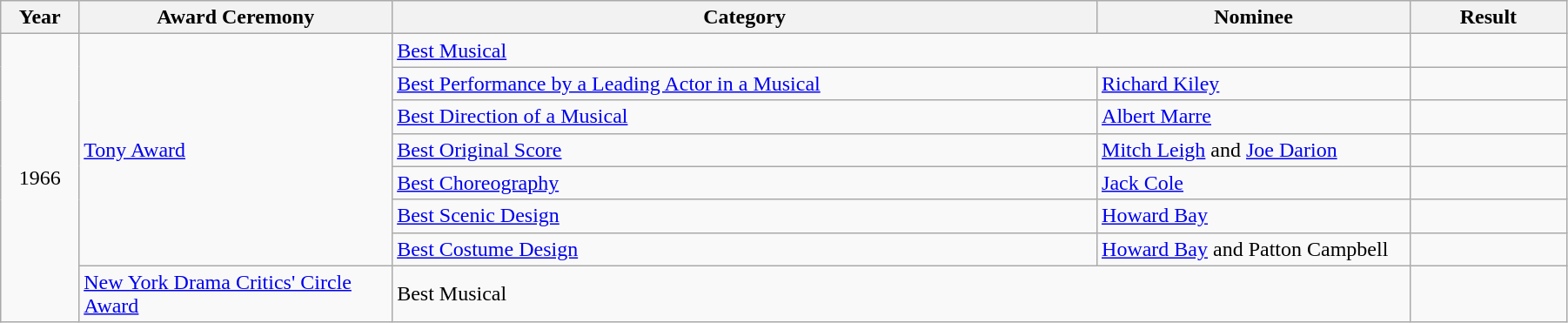<table class="wikitable" style="width:95%;">
<tr>
<th style="width:5%;">Year</th>
<th style="width:20%;">Award Ceremony</th>
<th style="width:45%;">Category</th>
<th style="width:20%;">Nominee</th>
<th style="width:10%;">Result</th>
</tr>
<tr>
<td rowspan="8" style="text-align:center;">1966</td>
<td rowspan="7"><a href='#'>Tony Award</a></td>
<td colspan="2"><a href='#'>Best Musical</a></td>
<td></td>
</tr>
<tr>
<td><a href='#'>Best Performance by a Leading Actor in a Musical</a></td>
<td><a href='#'>Richard Kiley</a></td>
<td></td>
</tr>
<tr>
<td><a href='#'>Best Direction of a Musical</a></td>
<td><a href='#'>Albert Marre</a></td>
<td></td>
</tr>
<tr>
<td><a href='#'>Best Original Score</a></td>
<td><a href='#'>Mitch Leigh</a> and <a href='#'>Joe Darion</a></td>
<td></td>
</tr>
<tr>
<td><a href='#'>Best Choreography</a></td>
<td><a href='#'>Jack Cole</a></td>
<td></td>
</tr>
<tr>
<td><a href='#'>Best Scenic Design</a></td>
<td><a href='#'>Howard Bay</a></td>
<td></td>
</tr>
<tr>
<td><a href='#'>Best Costume Design</a></td>
<td><a href='#'>Howard Bay</a> and Patton Campbell</td>
<td></td>
</tr>
<tr>
<td><a href='#'>New York Drama Critics' Circle Award</a></td>
<td colspan="2">Best Musical</td>
<td></td>
</tr>
</table>
